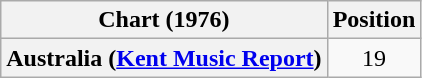<table class="wikitable plainrowheaders" style="text-align:center">
<tr>
<th>Chart (1976)</th>
<th>Position</th>
</tr>
<tr>
<th scope="row">Australia (<a href='#'>Kent Music Report</a>)</th>
<td>19</td>
</tr>
</table>
